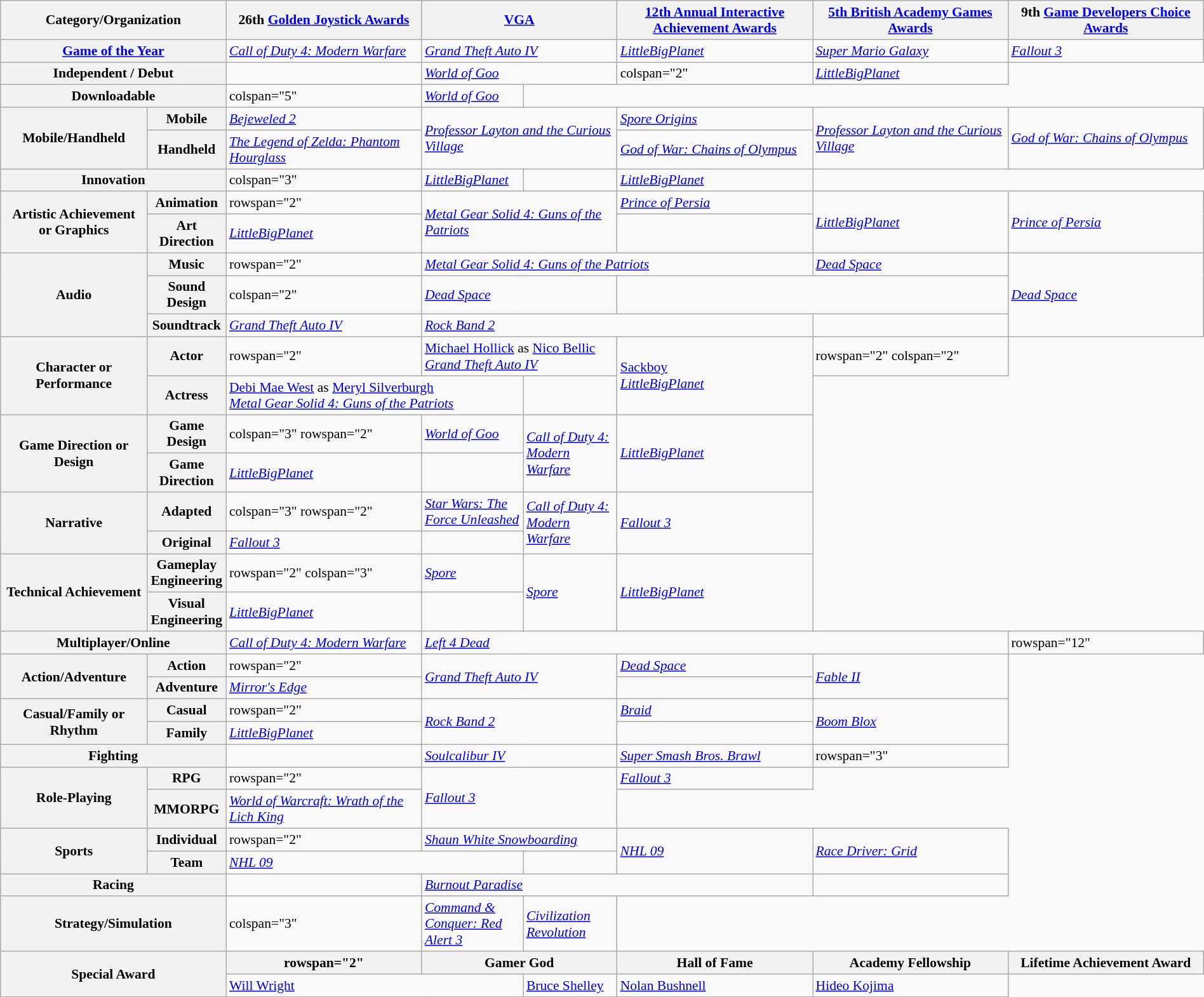<table class="wikitable" style="border:none; margin:0; width:100%; font-size: 90%;">
<tr>
<th style="width:17%;" colspan="2">Category/Organization</th>
<th style="width:16%;">26th <a href='#'>Golden Joystick Awards</a><br></th>
<th style="width:16%;" colspan="2"><a href='#'>VGA</a><br></th>
<th style="width:16%;"><a href='#'>12th Annual Interactive Achievement Awards</a><br></th>
<th style="width:16%;"><a href='#'>5th British Academy Games Awards</a><br></th>
<th style="width:16%;">9th <a href='#'>Game Developers Choice Awards</a><br></th>
</tr>
<tr>
<th scope="row" colspan="2"><a href='#'>Game of the Year</a></th>
<td><em><a href='#'>Call of Duty 4: Modern Warfare</a></em></td>
<td colspan="2"><em><a href='#'>Grand Theft Auto IV</a></em></td>
<td><em><a href='#'>LittleBigPlanet</a></em></td>
<td><em><a href='#'>Super Mario Galaxy</a></em></td>
<td><em><a href='#'>Fallout 3</a></em></td>
</tr>
<tr>
<th scope="row" colspan="2" style="width:9%;">Independent / Debut</th>
<td></td>
<td colspan="2"><em><a href='#'>World of Goo</a></em></td>
<td>colspan="2" </td>
<td><em><a href='#'>LittleBigPlanet</a></em></td>
</tr>
<tr>
<th scope="row" colspan="2" style="width:9%;">Downloadable</th>
<td>colspan="5" </td>
<td><em><a href='#'>World of Goo</a></em></td>
</tr>
<tr>
<th scope="row" rowspan="2" style="width:12%;">Mobile/Handheld</th>
<th>Mobile</th>
<td><em><a href='#'>Bejeweled 2</a></em></td>
<td colspan="2" rowspan="2"><em><a href='#'>Professor Layton and the Curious Village</a></em></td>
<td><em><a href='#'>Spore Origins</a></em></td>
<td rowspan="2"><em><a href='#'>Professor Layton and the Curious Village</a></em></td>
<td rowspan="2"><em><a href='#'>God of War: Chains of Olympus</a></em></td>
</tr>
<tr>
<th scope="row">Handheld</th>
<td><em><a href='#'>The Legend of Zelda: Phantom Hourglass</a></em></td>
<td><em><a href='#'>God of War: Chains of Olympus</a></em></td>
</tr>
<tr>
<th scope="row" style="width:12%;" colspan="2">Innovation</th>
<td>colspan="3" </td>
<td><em><a href='#'>LittleBigPlanet</a></em></td>
<td></td>
<td><em><a href='#'>LittleBigPlanet</a></em></td>
</tr>
<tr>
<th scope="row" rowspan="2" style="width:9%;">Artistic Achievement<br>or Graphics</th>
<th>Animation</th>
<td>rowspan="2" </td>
<td rowspan="2" colspan="2"><em><a href='#'>Metal Gear Solid 4: Guns of the Patriots</a></em></td>
<td><em><a href='#'>Prince of Persia</a></em></td>
<td rowspan="2"><em><a href='#'>LittleBigPlanet</a></em></td>
<td rowspan="2"><em><a href='#'>Prince of Persia</a></em></td>
</tr>
<tr>
<th scope="row">Art Direction</th>
<td><em><a href='#'>LittleBigPlanet</a></em></td>
</tr>
<tr>
<th scope="row" rowspan="3" style="width:12%;">Audio</th>
<th>Music</th>
<td>rowspan="2" </td>
<td colspan="3"><em><a href='#'>Metal Gear Solid 4: Guns of the Patriots</a></em></td>
<td><em><a href='#'>Dead Space</a></em></td>
<td rowspan="3"><em><a href='#'>Dead Space</a></em></td>
</tr>
<tr>
<th scope="row">Sound Design</th>
<td>colspan="2" </td>
<td colspan="2"><em><a href='#'>Dead Space</a></em></td>
</tr>
<tr>
<th scope="row">Soundtrack</th>
<td><em><a href='#'>Grand Theft Auto IV</a></em></td>
<td colspan="3"><em><a href='#'>Rock Band 2</a></em></td>
<td></td>
</tr>
<tr>
<th scope="row" rowspan="2">Character or Performance</th>
<th>Actor</th>
<td>rowspan="2" </td>
<td colspan="2"><a href='#'>Michael Hollick</a> as <a href='#'>Nico Bellic</a><br> <em><a href='#'>Grand Theft Auto IV</a></em></td>
<td rowspan="2"><a href='#'>Sackboy</a><br><em><a href='#'>LittleBigPlanet</a></em></td>
<td>rowspan="2" colspan="2" </td>
</tr>
<tr>
<th>Actress</th>
<td colspan="2"><a href='#'>Debi Mae West</a> as <a href='#'>Meryl Silverburgh</a><br><em><a href='#'>Metal Gear Solid 4: Guns of the Patriots</a></em></td>
</tr>
<tr>
<th scope="row" rowspan="2">Game Direction or Design</th>
<th>Game Design</th>
<td>colspan="3" rowspan="2" </td>
<td><em><a href='#'>World of Goo</a></em></td>
<td rowspan="2"><em><a href='#'>Call of Duty 4: Modern Warfare</a></em></td>
<td rowspan="2"><em><a href='#'>LittleBigPlanet</a></em></td>
</tr>
<tr>
<th scope="row">Game Direction</th>
<td><em><a href='#'>LittleBigPlanet</a></em></td>
</tr>
<tr>
<th scope="row" rowspan="2">Narrative</th>
<th>Adapted</th>
<td>colspan="3" rowspan="2" </td>
<td><em><a href='#'>Star Wars: The Force Unleashed</a></em></td>
<td rowspan="2"><em><a href='#'>Call of Duty 4: Modern Warfare</a></em></td>
<td rowspan="2"><em><a href='#'>Fallout 3</a></em></td>
</tr>
<tr>
<th scope="row">Original</th>
<td><em><a href='#'>Fallout 3</a></em></td>
</tr>
<tr>
<th scope="row" rowspan="2">Technical Achievement</th>
<th>Gameplay Engineering</th>
<td>rowspan="2" colspan="3" </td>
<td><em><a href='#'>Spore</a></em></td>
<td rowspan="2"><em><a href='#'>Spore</a></em></td>
<td rowspan="2"><em><a href='#'>LittleBigPlanet</a></em></td>
</tr>
<tr>
<th scope="row">Visual Engineering</th>
<td><em><a href='#'>LittleBigPlanet</a></em></td>
</tr>
<tr>
<th scope="row" colspan="2">Multiplayer/Online</th>
<td><em><a href='#'>Call of Duty 4: Modern Warfare</a></em></td>
<td colspan="4"><em><a href='#'>Left 4 Dead</a></em></td>
<td>rowspan="12" </td>
</tr>
<tr>
<th scope="row" rowspan="2">Action/Adventure</th>
<th>Action</th>
<td>rowspan="2" </td>
<td colspan="2" rowspan="2"><em><a href='#'>Grand Theft Auto IV</a></em></td>
<td><em><a href='#'>Dead Space</a></em></td>
<td rowspan="2"><em><a href='#'>Fable II</a></em></td>
</tr>
<tr>
<th scope="row">Adventure</th>
<td><em><a href='#'>Mirror's Edge</a></em></td>
</tr>
<tr>
<th scope="row" rowspan="2">Casual/Family or Rhythm</th>
<th>Casual</th>
<td>rowspan="2" </td>
<td rowspan="2" colspan="2"><em><a href='#'>Rock Band 2</a></em></td>
<td><em><a href='#'>Braid</a></em></td>
<td rowspan="2"><em><a href='#'>Boom Blox</a></em></td>
</tr>
<tr>
<th>Family</th>
<td><em><a href='#'>LittleBigPlanet</a></em></td>
</tr>
<tr>
<th scope="row" colspan="2">Fighting</th>
<td></td>
<td colspan="2"><em><a href='#'>Soulcalibur IV</a></em></td>
<td><em><a href='#'>Super Smash Bros. Brawl</a></em></td>
<td>rowspan="3" </td>
</tr>
<tr>
<th scope="row" rowspan="2">Role-Playing</th>
<th>RPG</th>
<td>rowspan="2" </td>
<td rowspan="2" colspan="2"><em><a href='#'>Fallout 3</a></em></td>
<td><em><a href='#'>Fallout 3</a></em></td>
</tr>
<tr>
<th scope="row">MMORPG</th>
<td><em><a href='#'>World of Warcraft: Wrath of the Lich King</a></em></td>
</tr>
<tr>
<th scope="row" rowspan="2">Sports</th>
<th>Individual</th>
<td>rowspan="2" </td>
<td colspan="2"><em><a href='#'>Shaun White Snowboarding</a></em></td>
<td rowspan="2"><em><a href='#'>NHL 09</a></em></td>
<td rowspan="2"><em><a href='#'>Race Driver: Grid</a></em></td>
</tr>
<tr>
<th scope="row">Team</th>
<td colspan="2"><em><a href='#'>NHL 09</a></em></td>
</tr>
<tr>
<th scope="row" colspan="2">Racing</th>
<td></td>
<td colspan="3"><em><a href='#'>Burnout Paradise</a></em></td>
<td></td>
</tr>
<tr>
<th scope="row" colspan="2">Strategy/Simulation</th>
<td>colspan="3" </td>
<td><em><a href='#'>Command & Conquer: Red Alert 3</a></em></td>
<td><em><a href='#'>Civilization Revolution</a></em></td>
</tr>
<tr>
<th scope="row" rowspan="2" colspan="2">Special Award</th>
<th>rowspan="2" </th>
<th colspan="2">Gamer God</th>
<th>Hall of Fame</th>
<th>Academy Fellowship</th>
<th>Lifetime Achievement Award</th>
</tr>
<tr>
<td colspan="2"><a href='#'>Will Wright</a></td>
<td><a href='#'>Bruce Shelley</a></td>
<td><a href='#'>Nolan Bushnell</a></td>
<td><a href='#'>Hideo Kojima</a></td>
</tr>
</table>
